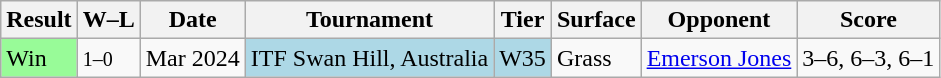<table class="wikitable sortable">
<tr>
<th>Result</th>
<th class=unsortable>W–L</th>
<th>Date</th>
<th>Tournament</th>
<th>Tier</th>
<th>Surface</th>
<th>Opponent</th>
<th class=unsortable>Score</th>
</tr>
<tr>
<td style="background:#98fb98;">Win</td>
<td><small>1–0</small></td>
<td>Mar 2024</td>
<td style="background:lightblue;">ITF Swan Hill, Australia</td>
<td style="background:lightblue;">W35</td>
<td>Grass</td>
<td> <a href='#'>Emerson Jones</a></td>
<td>3–6, 6–3, 6–1</td>
</tr>
</table>
